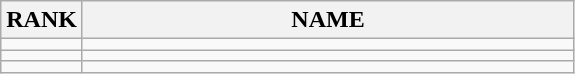<table class="wikitable">
<tr>
<th>RANK</th>
<th style="width: 20em">NAME</th>
</tr>
<tr>
<td align="center"></td>
<td></td>
</tr>
<tr>
<td align="center"></td>
<td></td>
</tr>
<tr>
<td align="center"></td>
<td></td>
</tr>
</table>
